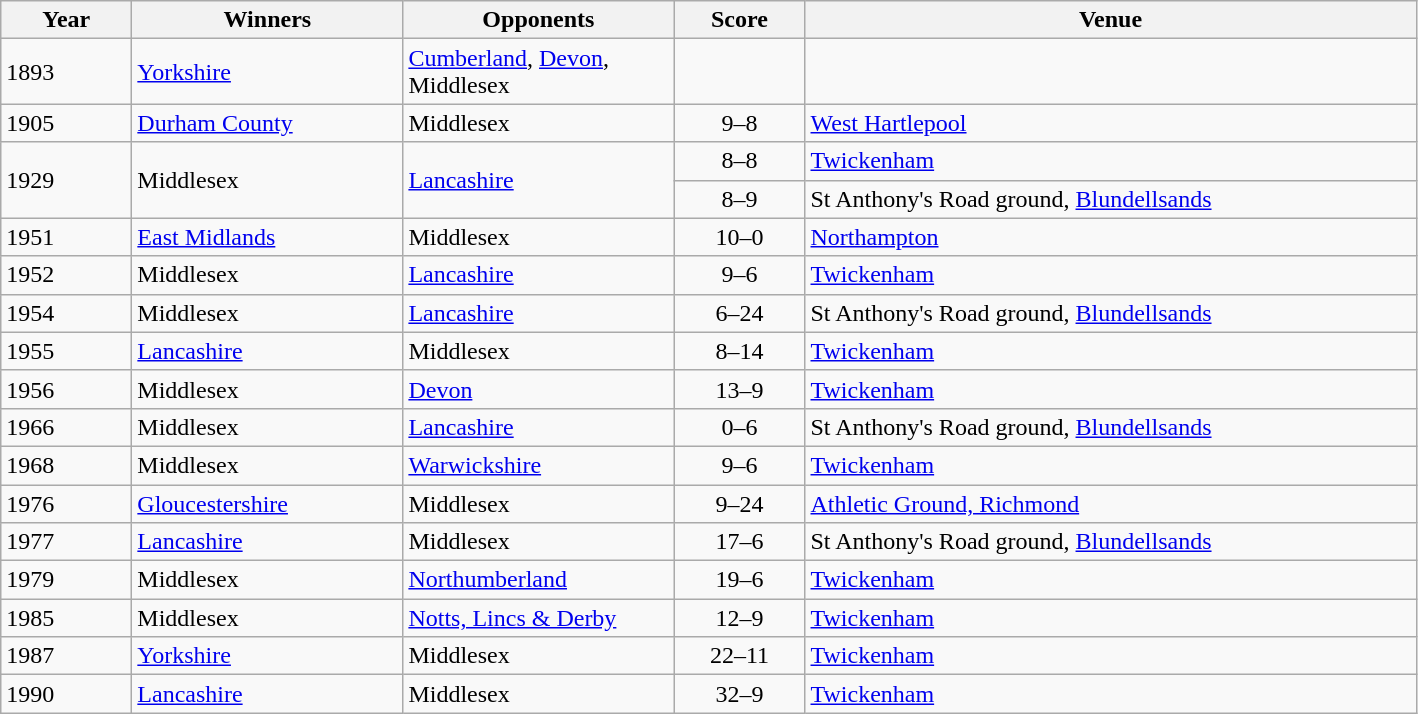<table class="wikitable sortable">
<tr>
<th style="width:60pt;">Year</th>
<th style="width:130pt;">Winners</th>
<th style="width:130pt;">Opponents</th>
<th style="width:60pt;">Score</th>
<th style="width:300pt;">Venue</th>
</tr>
<tr>
<td>1893</td>
<td><a href='#'>Yorkshire</a></td>
<td><a href='#'>Cumberland</a>, <a href='#'>Devon</a>, Middlesex</td>
<td></td>
<td></td>
</tr>
<tr>
<td>1905</td>
<td><a href='#'>Durham County</a></td>
<td>Middlesex</td>
<td style="text-align:center;">9–8</td>
<td><a href='#'>West Hartlepool</a></td>
</tr>
<tr>
<td rowspan=2>1929</td>
<td rowspan=2>Middlesex</td>
<td rowspan=2><a href='#'>Lancashire</a></td>
<td style="text-align:center;">8–8</td>
<td><a href='#'>Twickenham</a></td>
</tr>
<tr>
<td style="text-align:center;">8–9</td>
<td>St Anthony's Road ground, <a href='#'>Blundellsands</a></td>
</tr>
<tr>
<td>1951</td>
<td><a href='#'>East Midlands</a></td>
<td>Middlesex</td>
<td style="text-align:center;">10–0</td>
<td><a href='#'>Northampton</a></td>
</tr>
<tr>
<td>1952</td>
<td>Middlesex</td>
<td><a href='#'>Lancashire</a></td>
<td style="text-align:center;">9–6</td>
<td><a href='#'>Twickenham</a></td>
</tr>
<tr>
<td>1954</td>
<td>Middlesex</td>
<td><a href='#'>Lancashire</a></td>
<td style="text-align:center;">6–24</td>
<td>St Anthony's Road ground, <a href='#'>Blundellsands</a></td>
</tr>
<tr>
<td>1955</td>
<td><a href='#'>Lancashire</a></td>
<td>Middlesex</td>
<td style="text-align:center;">8–14</td>
<td><a href='#'>Twickenham</a></td>
</tr>
<tr>
<td>1956</td>
<td>Middlesex</td>
<td><a href='#'>Devon</a></td>
<td style="text-align:center;">13–9</td>
<td><a href='#'>Twickenham</a></td>
</tr>
<tr>
<td>1966</td>
<td>Middlesex</td>
<td><a href='#'>Lancashire</a></td>
<td style="text-align:center;">0–6</td>
<td>St Anthony's Road ground, <a href='#'>Blundellsands</a></td>
</tr>
<tr>
<td>1968</td>
<td>Middlesex</td>
<td><a href='#'>Warwickshire</a></td>
<td style="text-align:center;">9–6</td>
<td><a href='#'>Twickenham</a></td>
</tr>
<tr>
<td>1976</td>
<td><a href='#'>Gloucestershire</a></td>
<td>Middlesex</td>
<td style="text-align:center;">9–24</td>
<td><a href='#'>Athletic Ground, Richmond</a></td>
</tr>
<tr>
<td>1977</td>
<td><a href='#'>Lancashire</a></td>
<td>Middlesex</td>
<td style="text-align:center;">17–6</td>
<td>St Anthony's Road ground, <a href='#'>Blundellsands</a></td>
</tr>
<tr>
<td>1979</td>
<td>Middlesex</td>
<td><a href='#'>Northumberland</a></td>
<td style="text-align:center;">19–6</td>
<td><a href='#'>Twickenham</a></td>
</tr>
<tr>
<td>1985</td>
<td>Middlesex</td>
<td><a href='#'>Notts, Lincs & Derby</a></td>
<td style="text-align:center;">12–9</td>
<td><a href='#'>Twickenham</a></td>
</tr>
<tr>
<td>1987</td>
<td><a href='#'>Yorkshire</a></td>
<td>Middlesex</td>
<td style="text-align:center;">22–11</td>
<td><a href='#'>Twickenham</a></td>
</tr>
<tr>
<td>1990</td>
<td><a href='#'>Lancashire</a></td>
<td>Middlesex</td>
<td style="text-align:center;">32–9</td>
<td><a href='#'>Twickenham</a></td>
</tr>
</table>
